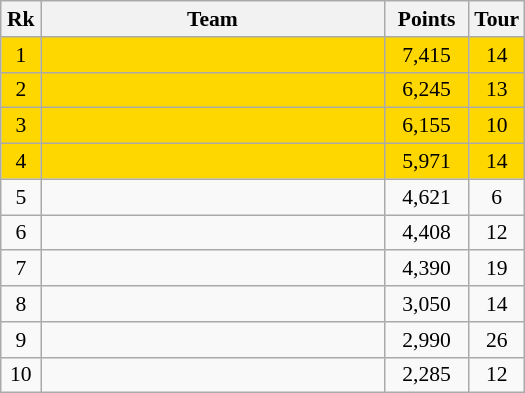<table class=wikitable style=font-size:90%;text-align:center>
<tr>
<th width=20>Rk</th>
<th width=222>Team</th>
<th width=50>Points</th>
<th width=30>Tour</th>
</tr>
<tr bgcolor=gold>
<td>1</td>
<td align=left> <br> </td>
<td>7,415</td>
<td>14</td>
</tr>
<tr bgcolor=gold>
<td>2</td>
<td align=left> <br> </td>
<td>6,245</td>
<td>13</td>
</tr>
<tr bgcolor=gold>
<td>3</td>
<td align=left> <br> </td>
<td>6,155</td>
<td>10</td>
</tr>
<tr bgcolor=gold>
<td>4</td>
<td align=left> <br> </td>
<td>5,971</td>
<td>14</td>
</tr>
<tr>
<td>5</td>
<td align=left> <br> </td>
<td>4,621</td>
<td>6</td>
</tr>
<tr>
<td>6</td>
<td align=left> <br> </td>
<td>4,408</td>
<td>12</td>
</tr>
<tr>
<td>7</td>
<td align=left> <br> </td>
<td>4,390</td>
<td>19</td>
</tr>
<tr>
<td>8</td>
<td align=left> <br> </td>
<td>3,050</td>
<td>14</td>
</tr>
<tr>
<td>9</td>
<td align=left> <br> </td>
<td>2,990</td>
<td>26</td>
</tr>
<tr>
<td>10</td>
<td align=left> <br> </td>
<td>2,285</td>
<td>12</td>
</tr>
</table>
